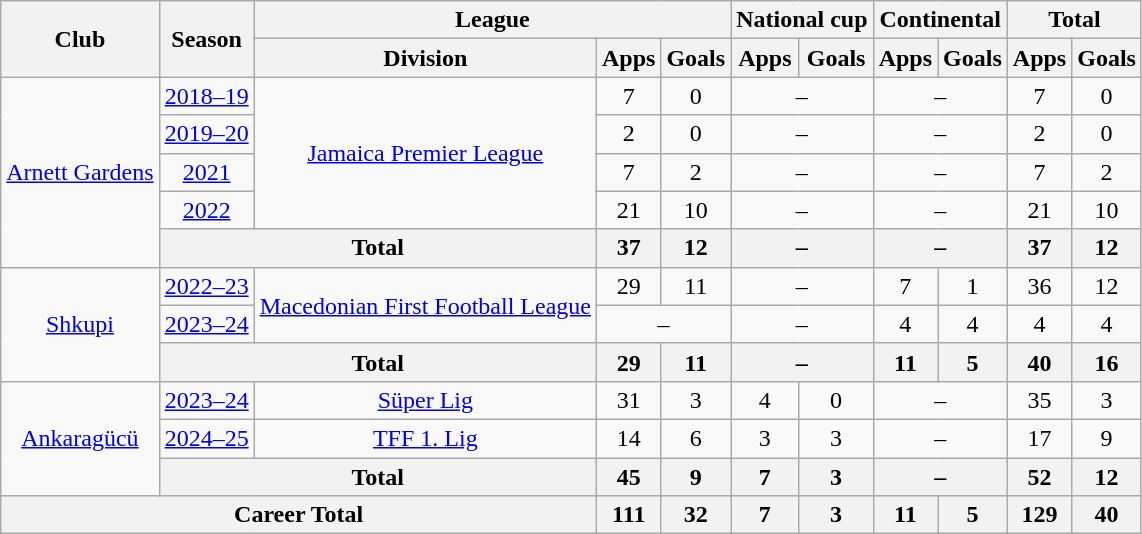<table class="wikitable" style="text-align:center">
<tr>
<th rowspan=2>Club</th>
<th rowspan=2>Season</th>
<th colspan=3>League</th>
<th colspan=2>National cup</th>
<th colspan=2>Continental</th>
<th colspan=2>Total</th>
</tr>
<tr>
<th>Division</th>
<th>Apps</th>
<th>Goals</th>
<th>Apps</th>
<th>Goals</th>
<th>Apps</th>
<th>Goals</th>
<th>Apps</th>
<th>Goals</th>
</tr>
<tr>
<td rowspan="5"><a href='#'>Arnett Gardens</a></td>
<td><a href='#'>2018–19</a></td>
<td rowspan="4"><a href='#'>Jamaica Premier League</a></td>
<td>7</td>
<td>0</td>
<td colspan="2">–</td>
<td colspan="2">–</td>
<td>7</td>
<td>0</td>
</tr>
<tr>
<td><a href='#'>2019–20</a></td>
<td>2</td>
<td>0</td>
<td colspan="2">–</td>
<td colspan="2">–</td>
<td>2</td>
<td>0</td>
</tr>
<tr>
<td><a href='#'>2021</a></td>
<td>7</td>
<td>2</td>
<td colspan="2">–</td>
<td colspan="2">–</td>
<td>7</td>
<td>2</td>
</tr>
<tr>
<td><a href='#'>2022</a></td>
<td>21</td>
<td>10</td>
<td colspan="2">–</td>
<td colspan="2">–</td>
<td>21</td>
<td>10</td>
</tr>
<tr>
<th colspan="2">Total</th>
<th>37</th>
<th>12</th>
<th colspan="2">–</th>
<th colspan="2">–</th>
<th>37</th>
<th>12</th>
</tr>
<tr>
<td rowspan="3"><a href='#'>Shkupi</a></td>
<td><a href='#'>2022–23</a></td>
<td rowspan="2"><a href='#'>Macedonian First Football League</a></td>
<td>29</td>
<td>11</td>
<td colspan="2">–</td>
<td>7</td>
<td>1</td>
<td>36</td>
<td>12</td>
</tr>
<tr>
<td><a href='#'>2023–24</a></td>
<td colspan="2">–</td>
<td colspan="2">–</td>
<td>4</td>
<td>4</td>
<td>4</td>
<td>4</td>
</tr>
<tr>
<th colspan="2">Total</th>
<th>29</th>
<th>11</th>
<th colspan="2">–</th>
<th>11</th>
<th>5</th>
<th>40</th>
<th>16</th>
</tr>
<tr>
<td rowspan="3"><a href='#'>Ankaragücü</a></td>
<td><a href='#'>2023–24</a></td>
<td><a href='#'>Süper Lig</a></td>
<td>31</td>
<td>3</td>
<td>4</td>
<td>0</td>
<td colspan="2">–</td>
<td>35</td>
<td>3</td>
</tr>
<tr>
<td><a href='#'>2024–25</a></td>
<td><a href='#'>TFF 1. Lig</a></td>
<td>14</td>
<td>6</td>
<td>3</td>
<td>3</td>
<td colspan="2">–</td>
<td>17</td>
<td>9</td>
</tr>
<tr>
<th colspan="2">Total</th>
<th>45</th>
<th>9</th>
<th>7</th>
<th>3</th>
<th colspan="2">–</th>
<th>52</th>
<th>12</th>
</tr>
<tr>
<th colspan="3">Career Total</th>
<th>111</th>
<th>32</th>
<th>7</th>
<th>3</th>
<th>11</th>
<th>5</th>
<th>129</th>
<th>40</th>
</tr>
</table>
